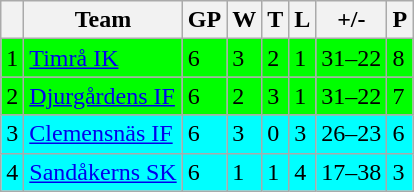<table class="wikitable">
<tr>
<th></th>
<th>Team</th>
<th>GP</th>
<th>W</th>
<th>T</th>
<th>L</th>
<th>+/-</th>
<th>P</th>
</tr>
<tr style="background:#00FF00">
<td>1</td>
<td><a href='#'>Timrå IK</a></td>
<td>6</td>
<td>3</td>
<td>2</td>
<td>1</td>
<td>31–22</td>
<td>8</td>
</tr>
<tr style="background:#00FF00">
<td>2</td>
<td><a href='#'>Djurgårdens IF</a></td>
<td>6</td>
<td>2</td>
<td>3</td>
<td>1</td>
<td>31–22</td>
<td>7</td>
</tr>
<tr style="background:#00FFFF">
<td>3</td>
<td><a href='#'>Clemensnäs IF</a></td>
<td>6</td>
<td>3</td>
<td>0</td>
<td>3</td>
<td>26–23</td>
<td>6</td>
</tr>
<tr style="background:#00FFFF">
<td>4</td>
<td><a href='#'>Sandåkerns SK</a></td>
<td>6</td>
<td>1</td>
<td>1</td>
<td>4</td>
<td>17–38</td>
<td>3</td>
</tr>
</table>
